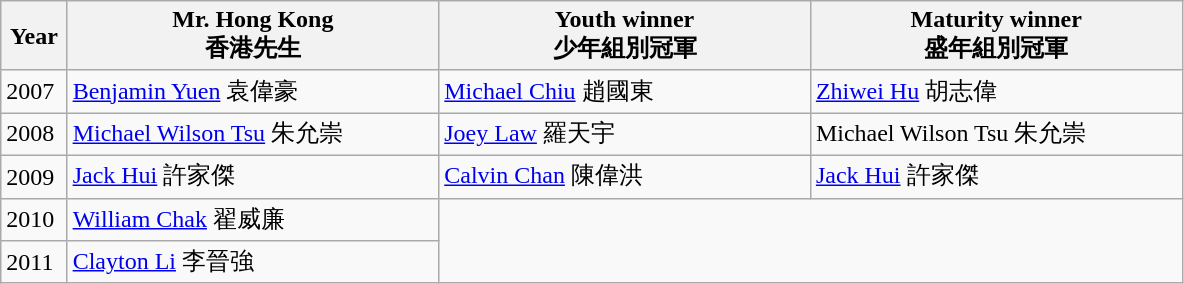<table class="wikitable">
<tr>
<th width="5%">Year</th>
<th width="28%">Mr. Hong Kong <br> 香港先生</th>
<th width="28%">Youth winner <br> 少年組別冠軍</th>
<th width="28%">Maturity winner <br> 盛年組別冠軍</th>
</tr>
<tr>
<td>2007</td>
<td><a href='#'>Benjamin Yuen</a> 袁偉豪</td>
<td><a href='#'>Michael Chiu</a> 趙國東</td>
<td><a href='#'>Zhiwei Hu</a> 胡志偉</td>
</tr>
<tr>
<td>2008</td>
<td><a href='#'>Michael Wilson Tsu</a> 朱允崇</td>
<td><a href='#'>Joey Law</a> 羅天宇</td>
<td>Michael Wilson Tsu 朱允崇</td>
</tr>
<tr>
<td>2009</td>
<td><a href='#'>Jack Hui</a> 許家傑</td>
<td><a href='#'>Calvin Chan</a> 陳偉洪</td>
<td><a href='#'>Jack Hui</a> 許家傑</td>
</tr>
<tr>
<td>2010</td>
<td><a href='#'>William Chak</a> 翟威廉</td>
</tr>
<tr>
<td>2011</td>
<td><a href='#'>Clayton Li</a> 李晉強</td>
</tr>
</table>
